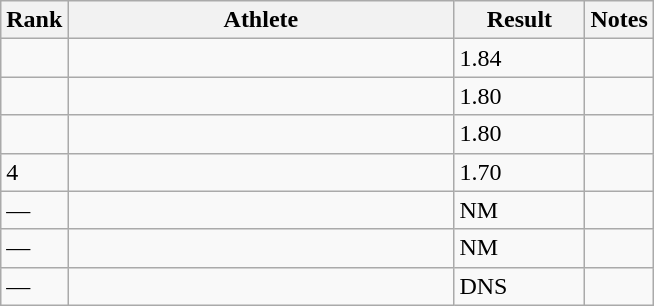<table class=wikitable sortable style="text-align:Left">
<tr>
<th width=10>Rank</th>
<th width=250>Athlete</th>
<th width=80>Result</th>
<th width=10>Notes</th>
</tr>
<tr>
<td></td>
<td></td>
<td>1.84</td>
<td></td>
</tr>
<tr>
<td></td>
<td></td>
<td>1.80</td>
<td></td>
</tr>
<tr>
<td></td>
<td></td>
<td>1.80</td>
<td></td>
</tr>
<tr>
<td>4</td>
<td></td>
<td>1.70</td>
<td></td>
</tr>
<tr>
<td>—</td>
<td></td>
<td>NM</td>
<td></td>
</tr>
<tr>
<td>—</td>
<td></td>
<td>NM</td>
<td></td>
</tr>
<tr>
<td>—</td>
<td></td>
<td>DNS</td>
<td></td>
</tr>
</table>
